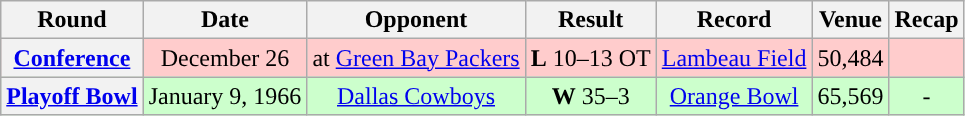<table class="wikitable" style="text-align:center">
<tr>
<th>Round</th>
<th>Date</th>
<th>Opponent</th>
<th>Result</th>
<th>Record</th>
<th>Venue</th>
<th>Recap</th>
</tr>
<tr style="background:#fcc">
<th><a href='#'>Conference</a></th>
<td>December 26</td>
<td>at <a href='#'>Green Bay Packers</a></td>
<td><strong>L</strong> 10–13 OT</td>
<td><a href='#'>Lambeau Field</a></td>
<td>50,484</td>
<td></td>
</tr>
<tr style="background:#cfc">
<th><a href='#'>Playoff Bowl</a></th>
<td>January 9, 1966</td>
<td><a href='#'>Dallas Cowboys</a></td>
<td><strong>W</strong> 35–3</td>
<td><a href='#'>Orange Bowl</a></td>
<td>65,569</td>
<td>-</td>
</tr>
</table>
